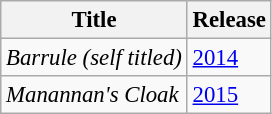<table class="wikitable" style="font-size: 95%;">
<tr>
<th>Title</th>
<th>Release</th>
</tr>
<tr>
<td><em>Barrule (self titled)</em></td>
<td><a href='#'>2014</a></td>
</tr>
<tr>
<td><em>Manannan's Cloak</em></td>
<td><a href='#'>2015</a></td>
</tr>
</table>
